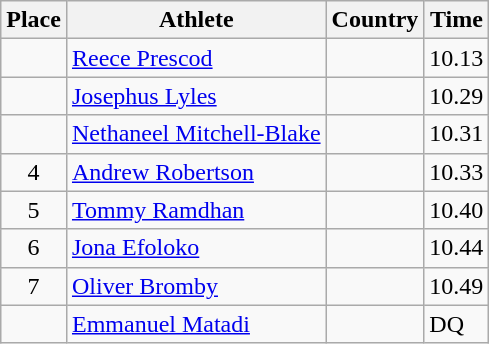<table class="wikitable">
<tr>
<th>Place</th>
<th>Athlete</th>
<th>Country</th>
<th>Time</th>
</tr>
<tr>
<td align=center></td>
<td><a href='#'>Reece Prescod</a></td>
<td></td>
<td>10.13</td>
</tr>
<tr>
<td align=center></td>
<td><a href='#'>Josephus Lyles</a></td>
<td></td>
<td>10.29</td>
</tr>
<tr>
<td align=center></td>
<td><a href='#'>Nethaneel Mitchell-Blake</a></td>
<td></td>
<td>10.31</td>
</tr>
<tr>
<td align=center>4</td>
<td><a href='#'>Andrew Robertson</a></td>
<td></td>
<td>10.33</td>
</tr>
<tr>
<td align=center>5</td>
<td><a href='#'>Tommy Ramdhan</a></td>
<td></td>
<td>10.40</td>
</tr>
<tr>
<td align=center>6</td>
<td><a href='#'>Jona Efoloko</a></td>
<td></td>
<td>10.44</td>
</tr>
<tr>
<td align=center>7</td>
<td><a href='#'>Oliver Bromby</a></td>
<td></td>
<td>10.49</td>
</tr>
<tr>
<td align=center></td>
<td><a href='#'>Emmanuel Matadi</a></td>
<td></td>
<td>DQ</td>
</tr>
</table>
